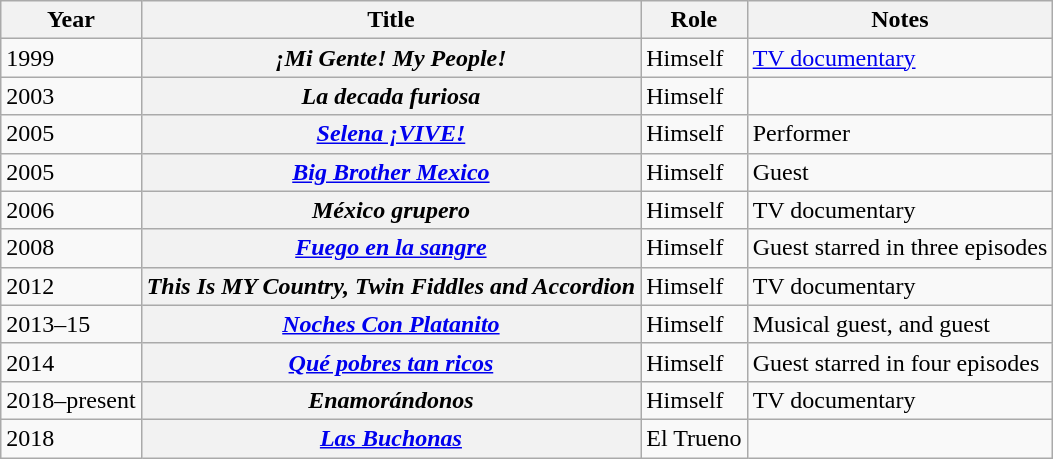<table class="wikitable sortable plainrowheaders">
<tr>
<th scope="col">Year</th>
<th scope="col">Title</th>
<th scope="col" class="unsortable">Role</th>
<th scope="col" class="unsortable">Notes</th>
</tr>
<tr>
<td>1999</td>
<th scope="row"><em>¡Mi Gente! My People!</em></th>
<td>Himself</td>
<td><a href='#'>TV documentary</a></td>
</tr>
<tr>
<td>2003</td>
<th scope="row"><em>La decada furiosa</em></th>
<td>Himself</td>
<td></td>
</tr>
<tr>
<td>2005</td>
<th scope="row"><em><a href='#'>Selena ¡VIVE!</a></em></th>
<td>Himself</td>
<td>Performer</td>
</tr>
<tr>
<td>2005</td>
<th scope="row"><em><a href='#'>Big Brother Mexico</a></em></th>
<td>Himself</td>
<td>Guest</td>
</tr>
<tr>
<td>2006</td>
<th scope="row"><em>México grupero</em></th>
<td>Himself</td>
<td>TV documentary</td>
</tr>
<tr>
<td>2008</td>
<th scope="row"><em><a href='#'>Fuego en la sangre</a></em></th>
<td>Himself</td>
<td>Guest starred in three episodes</td>
</tr>
<tr>
<td>2012</td>
<th scope="row"><em>This Is MY Country, Twin Fiddles and Accordion</em></th>
<td>Himself</td>
<td>TV documentary</td>
</tr>
<tr>
<td>2013–15</td>
<th scope="row"><em><a href='#'>Noches Con Platanito</a></em></th>
<td>Himself</td>
<td>Musical guest, and guest</td>
</tr>
<tr>
<td>2014</td>
<th scope="row"><em><a href='#'>Qué pobres tan ricos</a></em></th>
<td>Himself</td>
<td>Guest starred in four episodes</td>
</tr>
<tr>
<td>2018–present</td>
<th scope="row"><em>Enamorándonos</em></th>
<td>Himself</td>
<td>TV documentary</td>
</tr>
<tr>
<td>2018</td>
<th scope="row"><em><a href='#'>Las Buchonas</a></em></th>
<td>El Trueno</td>
<td></td>
</tr>
</table>
